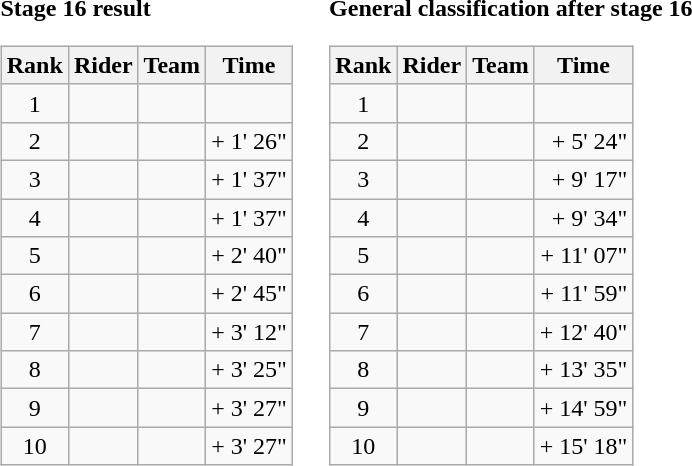<table>
<tr>
<td><strong>Stage 16 result</strong><br><table class="wikitable">
<tr>
<th scope="col">Rank</th>
<th scope="col">Rider</th>
<th scope="col">Team</th>
<th scope="col">Time</th>
</tr>
<tr>
<td style="text-align:center;">1</td>
<td></td>
<td></td>
<td style="text-align:right;"></td>
</tr>
<tr>
<td style="text-align:center;">2</td>
<td></td>
<td></td>
<td style="text-align:right;">+ 1' 26"</td>
</tr>
<tr>
<td style="text-align:center;">3</td>
<td></td>
<td></td>
<td style="text-align:right;">+ 1' 37"</td>
</tr>
<tr>
<td style="text-align:center;">4</td>
<td></td>
<td></td>
<td style="text-align:right;">+ 1' 37"</td>
</tr>
<tr>
<td style="text-align:center;">5</td>
<td></td>
<td></td>
<td style="text-align:right;">+ 2' 40"</td>
</tr>
<tr>
<td style="text-align:center;">6</td>
<td></td>
<td></td>
<td style="text-align:right;">+ 2' 45"</td>
</tr>
<tr>
<td style="text-align:center;">7</td>
<td></td>
<td></td>
<td style="text-align:right;">+ 3' 12"</td>
</tr>
<tr>
<td style="text-align:center;">8</td>
<td></td>
<td></td>
<td style="text-align:right;">+ 3' 25"</td>
</tr>
<tr>
<td style="text-align:center;">9</td>
<td></td>
<td></td>
<td style="text-align:right;">+ 3' 27"</td>
</tr>
<tr>
<td style="text-align:center;">10</td>
<td></td>
<td></td>
<td style="text-align:right;">+ 3' 27"</td>
</tr>
</table>
</td>
<td></td>
<td><strong>General classification after stage 16</strong><br><table class="wikitable">
<tr>
<th scope="col">Rank</th>
<th scope="col">Rider</th>
<th scope="col">Team</th>
<th scope="col">Time</th>
</tr>
<tr>
<td style="text-align:center;">1</td>
<td></td>
<td></td>
<td style="text-align:right;"></td>
</tr>
<tr>
<td style="text-align:center;">2</td>
<td></td>
<td></td>
<td style="text-align:right;">+ 5' 24"</td>
</tr>
<tr>
<td style="text-align:center;">3</td>
<td></td>
<td></td>
<td style="text-align:right;">+ 9' 17"</td>
</tr>
<tr>
<td style="text-align:center;">4</td>
<td></td>
<td></td>
<td style="text-align:right;">+ 9' 34"</td>
</tr>
<tr>
<td style="text-align:center;">5</td>
<td></td>
<td></td>
<td style="text-align:right;">+ 11' 07"</td>
</tr>
<tr>
<td style="text-align:center;">6</td>
<td></td>
<td></td>
<td style="text-align:right;">+ 11' 59"</td>
</tr>
<tr>
<td style="text-align:center;">7</td>
<td></td>
<td></td>
<td style="text-align:right;">+ 12' 40"</td>
</tr>
<tr>
<td style="text-align:center;">8</td>
<td></td>
<td></td>
<td style="text-align:right;">+ 13' 35"</td>
</tr>
<tr>
<td style="text-align:center;">9</td>
<td></td>
<td></td>
<td style="text-align:right;">+ 14' 59"</td>
</tr>
<tr>
<td style="text-align:center;">10</td>
<td></td>
<td></td>
<td style="text-align:right;">+ 15' 18"</td>
</tr>
</table>
</td>
</tr>
</table>
